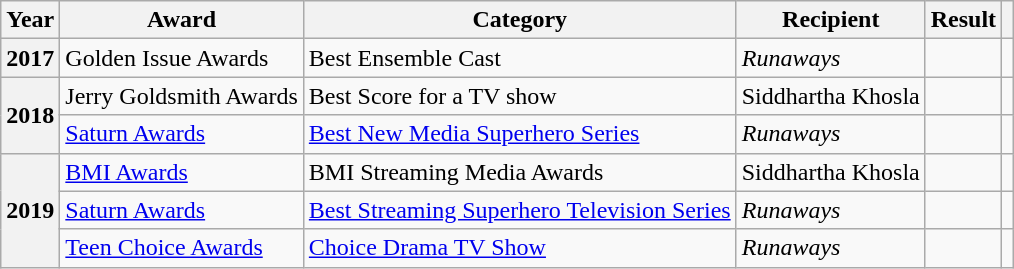<table class="wikitable sortable">
<tr>
<th>Year</th>
<th>Award</th>
<th>Category</th>
<th>Recipient</th>
<th>Result</th>
<th scope="col" class="unsortable"></th>
</tr>
<tr>
<th scope="row">2017</th>
<td>Golden Issue Awards</td>
<td>Best Ensemble Cast</td>
<td><em>Runaways</em></td>
<td></td>
<td style="text-align:center;"></td>
</tr>
<tr>
<th scope="row" rowspan="2">2018</th>
<td>Jerry Goldsmith Awards</td>
<td>Best Score for a TV show</td>
<td data-sort-value=Khosla, Siddhartha">Siddhartha Khosla</td>
<td></td>
<td style="text-align:center;"></td>
</tr>
<tr>
<td><a href='#'>Saturn Awards</a></td>
<td><a href='#'>Best New Media Superhero Series</a></td>
<td><em>Runaways</em></td>
<td></td>
<td style="text-align:center;"></td>
</tr>
<tr>
<th scope="row" rowspan="3">2019</th>
<td><a href='#'>BMI Awards</a></td>
<td>BMI Streaming Media Awards</td>
<td data-sort-value=Khosla, Siddhartha">Siddhartha Khosla</td>
<td></td>
<td style="text-align:center;"></td>
</tr>
<tr>
<td><a href='#'>Saturn Awards</a></td>
<td><a href='#'>Best Streaming Superhero Television Series</a></td>
<td><em>Runaways</em></td>
<td></td>
<td style="text-align:center;"></td>
</tr>
<tr>
<td><a href='#'>Teen Choice Awards</a></td>
<td><a href='#'>Choice Drama TV Show</a></td>
<td><em>Runaways</em></td>
<td></td>
<td style="text-align:center;"></td>
</tr>
</table>
